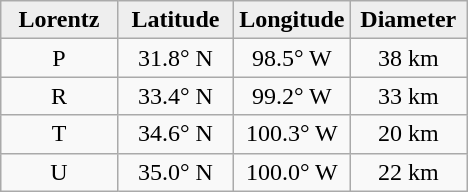<table class="wikitable">
<tr>
<th width="25%" style="background:#eeeeee;">Lorentz</th>
<th width="25%" style="background:#eeeeee;">Latitude</th>
<th width="25%" style="background:#eeeeee;">Longitude</th>
<th width="25%" style="background:#eeeeee;">Diameter</th>
</tr>
<tr>
<td align="center">P</td>
<td align="center">31.8° N</td>
<td align="center">98.5° W</td>
<td align="center">38 km</td>
</tr>
<tr>
<td align="center">R</td>
<td align="center">33.4° N</td>
<td align="center">99.2° W</td>
<td align="center">33 km</td>
</tr>
<tr>
<td align="center">T</td>
<td align="center">34.6° N</td>
<td align="center">100.3° W</td>
<td align="center">20 km</td>
</tr>
<tr>
<td align="center">U</td>
<td align="center">35.0° N</td>
<td align="center">100.0° W</td>
<td align="center">22 km</td>
</tr>
</table>
